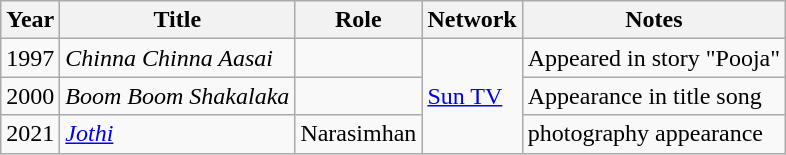<table class="wikitable sortable">
<tr>
<th>Year</th>
<th>Title</th>
<th>Role</th>
<th>Network</th>
<th>Notes</th>
</tr>
<tr>
<td>1997</td>
<td><em>Chinna Chinna Aasai</em></td>
<td></td>
<td rowspan="3"><a href='#'>Sun TV</a></td>
<td>Appeared in story "Pooja"</td>
</tr>
<tr>
<td>2000</td>
<td><em>Boom Boom Shakalaka</em></td>
<td></td>
<td>Appearance in title song</td>
</tr>
<tr>
<td>2021</td>
<td><a href='#'><em>Jothi</em></a></td>
<td>Narasimhan</td>
<td>photography appearance</td>
</tr>
</table>
